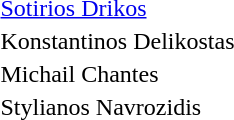<table>
<tr>
<th></th>
<td> <a href='#'>Sotirios Drikos</a></td>
</tr>
<tr>
<th></th>
<td>Konstantinos Delikostas</td>
</tr>
<tr>
<th></th>
<td>Michail Chantes</td>
</tr>
<tr>
<th></th>
<td>Stylianos Navrozidis</td>
</tr>
</table>
